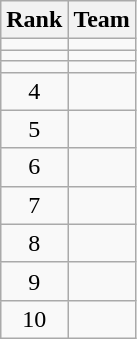<table class="wikitable">
<tr>
<th>Rank</th>
<th>Team</th>
</tr>
<tr>
<td align=center></td>
<td></td>
</tr>
<tr>
<td align=center></td>
<td></td>
</tr>
<tr>
<td align=center></td>
<td></td>
</tr>
<tr>
<td align=center>4</td>
<td></td>
</tr>
<tr>
<td align=center>5</td>
<td></td>
</tr>
<tr>
<td align=center>6</td>
<td></td>
</tr>
<tr>
<td align=center>7</td>
<td></td>
</tr>
<tr>
<td align=center>8</td>
<td></td>
</tr>
<tr>
<td align=center>9</td>
<td></td>
</tr>
<tr>
<td align=center>10</td>
<td></td>
</tr>
</table>
